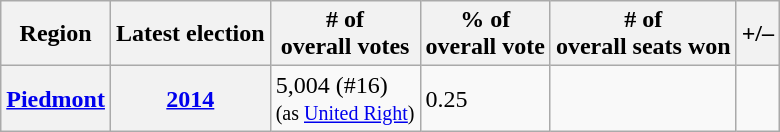<table class=wikitable>
<tr>
<th>Region</th>
<th>Latest election</th>
<th># of<br>overall votes</th>
<th>% of<br>overall vote</th>
<th># of<br>overall seats won</th>
<th>+/–</th>
</tr>
<tr>
<th><a href='#'>Piedmont</a></th>
<th><a href='#'>2014</a></th>
<td>5,004 (#16)<br><small>(as <a href='#'>United Right</a>)</small></td>
<td>0.25</td>
<td></td>
<td></td>
</tr>
</table>
